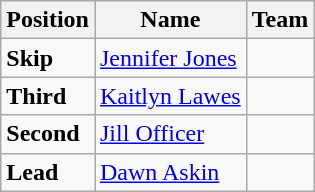<table class="wikitable">
<tr>
<th><strong>Position</strong></th>
<th><strong>Name</strong></th>
<th><strong>Team</strong></th>
</tr>
<tr>
<td><strong>Skip</strong></td>
<td><a href='#'>Jennifer Jones</a></td>
<td></td>
</tr>
<tr>
<td><strong>Third</strong></td>
<td><a href='#'>Kaitlyn Lawes</a></td>
<td></td>
</tr>
<tr>
<td><strong>Second</strong></td>
<td><a href='#'>Jill Officer</a></td>
<td></td>
</tr>
<tr>
<td><strong>Lead</strong></td>
<td><a href='#'>Dawn Askin</a></td>
<td></td>
</tr>
</table>
